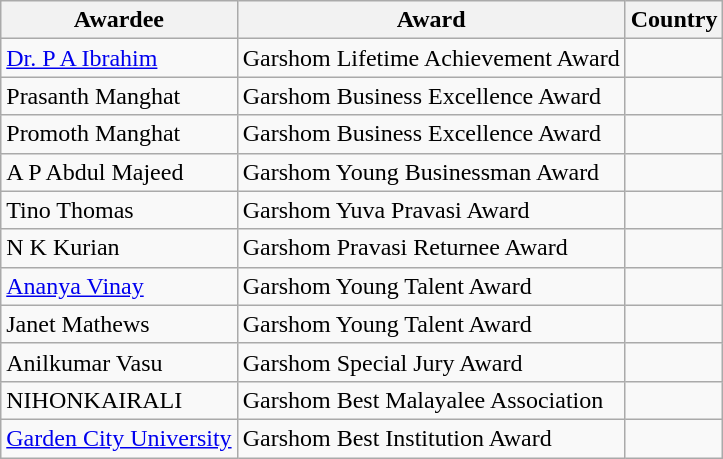<table class="wikitable">
<tr>
<th>Awardee</th>
<th>Award</th>
<th>Country</th>
</tr>
<tr>
<td><a href='#'>Dr. P A Ibrahim</a></td>
<td>Garshom Lifetime Achievement Award</td>
<td></td>
</tr>
<tr>
<td>Prasanth Manghat</td>
<td>Garshom Business Excellence Award</td>
<td></td>
</tr>
<tr>
<td>Promoth Manghat </td>
<td>Garshom Business Excellence Award</td>
<td></td>
</tr>
<tr>
<td>A P Abdul Majeed </td>
<td>Garshom Young Businessman Award</td>
<td></td>
</tr>
<tr>
<td>Tino Thomas </td>
<td>Garshom Yuva Pravasi Award</td>
<td></td>
</tr>
<tr>
<td>N K Kurian </td>
<td>Garshom Pravasi Returnee Award</td>
<td></td>
</tr>
<tr>
<td><a href='#'>Ananya Vinay</a></td>
<td>Garshom Young Talent Award</td>
<td></td>
</tr>
<tr>
<td>Janet Mathews</td>
<td>Garshom Young Talent Award</td>
<td></td>
</tr>
<tr>
<td>Anilkumar Vasu </td>
<td>Garshom Special Jury Award</td>
<td></td>
</tr>
<tr>
<td>NIHONKAIRALI </td>
<td>Garshom Best Malayalee Association</td>
<td></td>
</tr>
<tr>
<td><a href='#'>Garden City University</a></td>
<td>Garshom Best Institution Award</td>
<td></td>
</tr>
</table>
